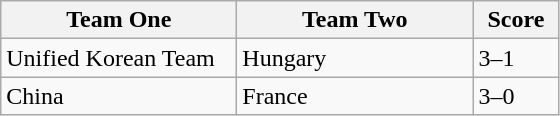<table class="wikitable">
<tr>
<th width=150>Team One</th>
<th width=150>Team Two</th>
<th width=50>Score</th>
</tr>
<tr>
<td>Unified Korean Team</td>
<td>Hungary</td>
<td>3–1</td>
</tr>
<tr>
<td>China</td>
<td>France</td>
<td>3–0</td>
</tr>
</table>
